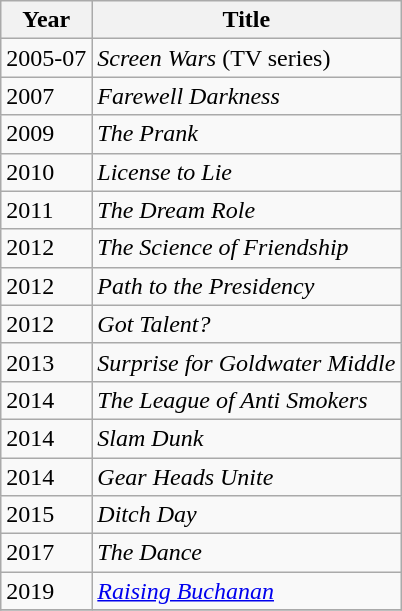<table class="wikitable sortable">
<tr>
<th>Year</th>
<th>Title</th>
</tr>
<tr>
<td>2005-07</td>
<td><em>Screen Wars</em> (TV series)</td>
</tr>
<tr>
<td>2007</td>
<td><em>Farewell Darkness</em></td>
</tr>
<tr>
<td>2009</td>
<td><em>The Prank</em></td>
</tr>
<tr>
<td>2010</td>
<td><em>License to Lie</em></td>
</tr>
<tr>
<td>2011</td>
<td><em>The Dream Role</em></td>
</tr>
<tr>
<td>2012</td>
<td><em>The Science of Friendship</em></td>
</tr>
<tr>
<td>2012</td>
<td><em>Path to the Presidency</em></td>
</tr>
<tr>
<td>2012</td>
<td><em>Got Talent?</em></td>
</tr>
<tr>
<td>2013</td>
<td><em>Surprise for Goldwater Middle</em></td>
</tr>
<tr>
<td>2014</td>
<td><em>The League of Anti Smokers</em></td>
</tr>
<tr>
<td>2014</td>
<td><em>Slam Dunk</em></td>
</tr>
<tr>
<td>2014</td>
<td><em>Gear Heads Unite</em></td>
</tr>
<tr>
<td>2015</td>
<td><em>Ditch Day</em></td>
</tr>
<tr>
<td>2017</td>
<td><em>The Dance</em></td>
</tr>
<tr>
<td>2019</td>
<td><em><a href='#'>Raising Buchanan</a></em></td>
</tr>
<tr>
</tr>
</table>
